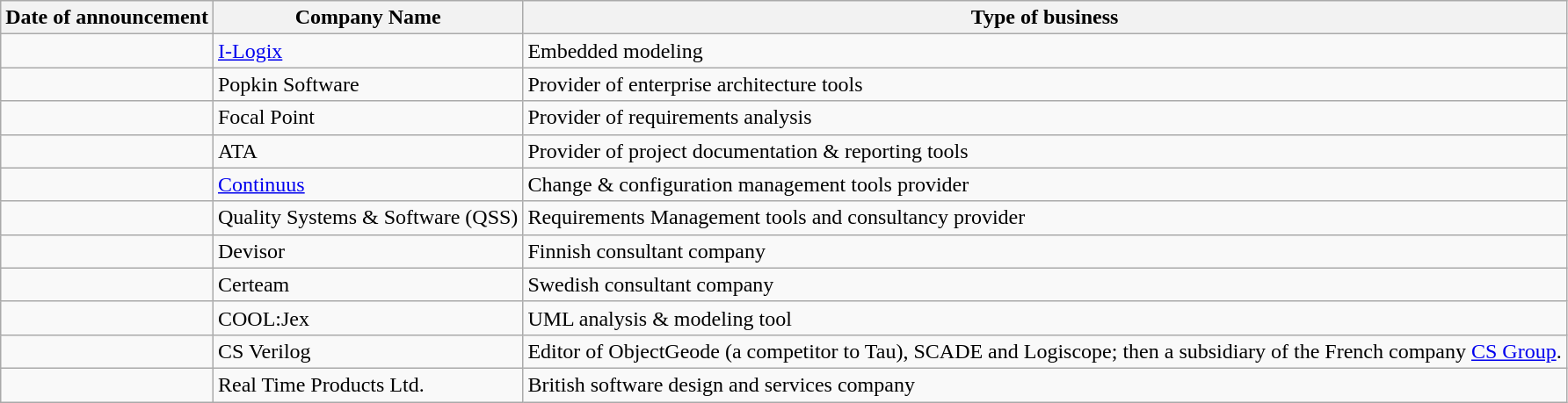<table class="wikitable sortable">
<tr>
<th>Date of announcement</th>
<th>Company Name</th>
<th>Type of business</th>
</tr>
<tr>
<td></td>
<td><a href='#'>I-Logix</a></td>
<td>Embedded modeling</td>
</tr>
<tr>
<td></td>
<td>Popkin Software</td>
<td>Provider of enterprise architecture tools</td>
</tr>
<tr>
<td></td>
<td>Focal Point</td>
<td>Provider of requirements analysis</td>
</tr>
<tr>
<td></td>
<td>ATA</td>
<td>Provider of project documentation & reporting tools</td>
</tr>
<tr>
<td></td>
<td><a href='#'>Continuus</a></td>
<td>Change & configuration management tools provider</td>
</tr>
<tr>
<td></td>
<td>Quality Systems & Software (QSS)</td>
<td>Requirements Management tools and consultancy provider</td>
</tr>
<tr>
<td></td>
<td>Devisor</td>
<td>Finnish consultant company</td>
</tr>
<tr>
<td></td>
<td>Certeam</td>
<td>Swedish consultant company</td>
</tr>
<tr>
<td></td>
<td>COOL:Jex</td>
<td>UML analysis & modeling tool</td>
</tr>
<tr>
<td></td>
<td>CS Verilog</td>
<td>Editor of ObjectGeode (a competitor to Tau), SCADE and Logiscope; then a subsidiary of the French company <a href='#'>CS Group</a>.</td>
</tr>
<tr>
<td></td>
<td>Real Time Products Ltd.</td>
<td>British software design and services company</td>
</tr>
</table>
